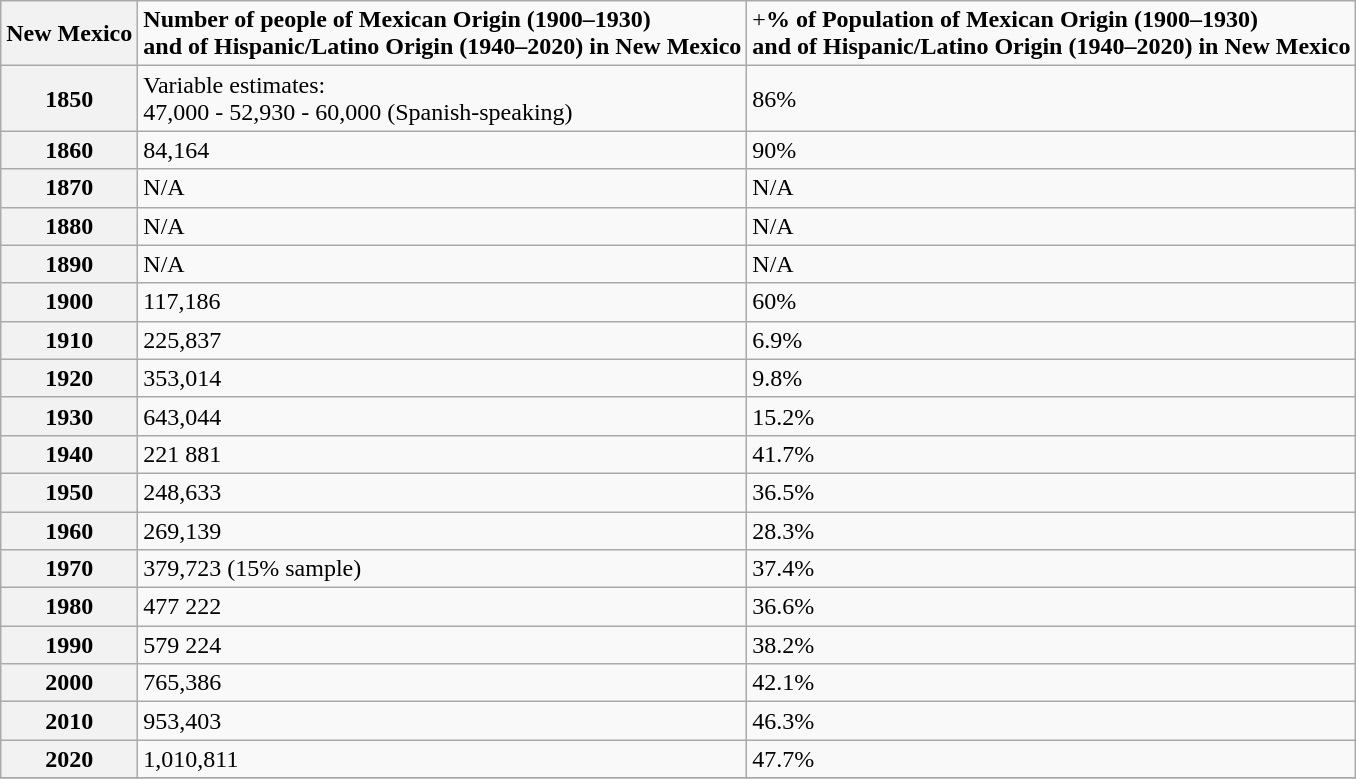<table class="wikitable sortable" font-size:75%">
<tr>
<th> New Mexico</th>
<td><strong>Number of people of Mexican Origin (1900–1930)</strong><br> <strong>and of Hispanic/Latino Origin (1940–2020) in New Mexico</strong></td>
<td>+<strong>% of Population of Mexican Origin (1900–1930)<br> and of Hispanic/Latino Origin (1940–2020) in New Mexico</strong></td>
</tr>
<tr>
<th>1850</th>
<td>Variable estimates:<br>47,000 - 52,930 - 60,000 (Spanish-speaking)</td>
<td>86%</td>
</tr>
<tr>
<th>1860</th>
<td>84,164</td>
<td>90%</td>
</tr>
<tr>
<th>1870</th>
<td>N/A</td>
<td>N/A</td>
</tr>
<tr>
<th>1880</th>
<td>N/A</td>
<td>N/A</td>
</tr>
<tr>
<th>1890</th>
<td>N/A</td>
<td>N/A</td>
</tr>
<tr>
<th>1900</th>
<td>117,186</td>
<td>60%</td>
</tr>
<tr>
<th>1910</th>
<td>225,837</td>
<td>6.9%</td>
</tr>
<tr>
<th>1920</th>
<td>353,014</td>
<td>9.8%</td>
</tr>
<tr>
<th>1930</th>
<td>643,044</td>
<td>15.2%</td>
</tr>
<tr>
<th>1940</th>
<td>221 881</td>
<td>41.7%</td>
</tr>
<tr>
<th>1950</th>
<td>248,633</td>
<td>36.5%</td>
</tr>
<tr>
<th>1960</th>
<td>269,139</td>
<td>28.3%</td>
</tr>
<tr>
<th>1970</th>
<td>379,723 (15% sample)</td>
<td>37.4%</td>
</tr>
<tr>
<th>1980</th>
<td>477 222</td>
<td>36.6%</td>
</tr>
<tr>
<th>1990</th>
<td>579 224</td>
<td>38.2%</td>
</tr>
<tr>
<th>2000</th>
<td>765,386</td>
<td>42.1%</td>
</tr>
<tr>
<th>2010</th>
<td>953,403</td>
<td>46.3%</td>
</tr>
<tr>
<th>2020</th>
<td>1,010,811</td>
<td>47.7%</td>
</tr>
<tr>
</tr>
</table>
